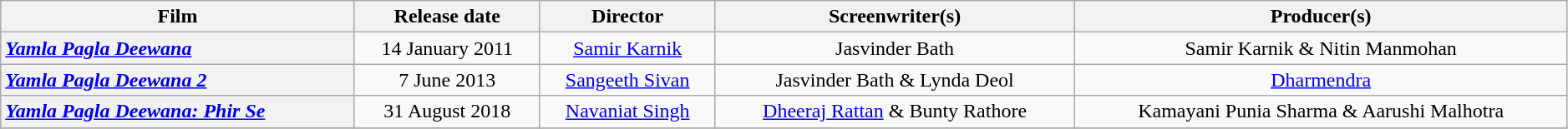<table class="wikitable plainrowheaders"  style="text-align:center; width:99%;">
<tr>
<th scope="col">Film</th>
<th scope="col">Release date</th>
<th scope="col">Director</th>
<th scope="col">Screenwriter(s)</th>
<th colspan="2" scope="col">Producer(s)</th>
</tr>
<tr>
<th scope="row" style="text-align:left"><em><a href='#'>Yamla Pagla Deewana</a></em></th>
<td>14 January 2011</td>
<td><a href='#'>Samir Karnik</a></td>
<td>Jasvinder Bath</td>
<td>Samir Karnik & Nitin Manmohan</td>
</tr>
<tr>
<th scope="row" style="text-align:left"><em><a href='#'>Yamla Pagla Deewana 2</a></em></th>
<td>7 June 2013</td>
<td><a href='#'>Sangeeth Sivan</a></td>
<td>Jasvinder Bath & Lynda Deol</td>
<td><a href='#'>Dharmendra</a></td>
</tr>
<tr>
<th scope="row" style="text-align:left"><em><a href='#'>Yamla Pagla Deewana: Phir Se</a></em></th>
<td>31 August 2018</td>
<td><a href='#'>Navaniat Singh</a></td>
<td><a href='#'>Dheeraj Rattan</a> & Bunty Rathore</td>
<td>Kamayani Punia Sharma & Aarushi Malhotra</td>
</tr>
<tr>
</tr>
</table>
